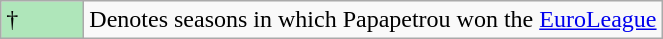<table class="wikitable">
<tr>
<td style="background:#AFE6BA; width:3em;">†</td>
<td>Denotes seasons in which Papapetrou won the <a href='#'>EuroLeague</a></td>
</tr>
</table>
